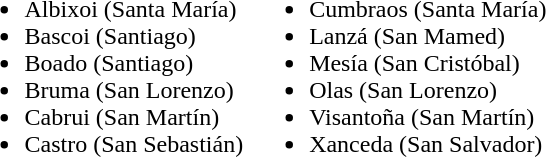<table border=0>
<tr>
<td><br><ul><li>Albixoi (Santa María)</li><li>Bascoi (Santiago)</li><li>Boado (Santiago)</li><li>Bruma (San Lorenzo)</li><li>Cabrui (San Martín)</li><li>Castro (San Sebastián)</li></ul></td>
<td><br><ul><li>Cumbraos (Santa María)</li><li>Lanzá (San Mamed)</li><li>Mesía (San Cristóbal)</li><li>Olas (San Lorenzo)</li><li>Visantoña (San Martín)</li><li>Xanceda (San Salvador)</li></ul></td>
</tr>
</table>
